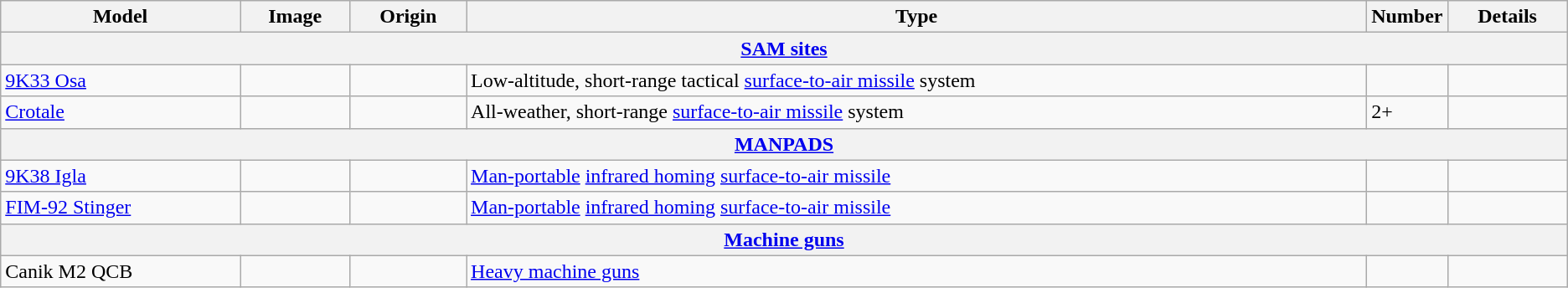<table class="wikitable">
<tr>
<th>Model</th>
<th>Image</th>
<th>Origin</th>
<th>Type</th>
<th style="width:5%;">Number</th>
<th>Details</th>
</tr>
<tr>
<th colspan="6" style="align: center;"><a href='#'>SAM sites</a></th>
</tr>
<tr>
<td><a href='#'>9K33 Osa</a></td>
<td></td>
<td></td>
<td>Low-altitude, short-range tactical <a href='#'>surface-to-air missile</a> system</td>
<td></td>
<td></td>
</tr>
<tr>
<td><a href='#'>Crotale</a></td>
<td></td>
<td></td>
<td>All-weather, short-range <a href='#'>surface-to-air missile</a> system</td>
<td>2+</td>
<td></td>
</tr>
<tr>
<th colspan="6" style="align: center;"><a href='#'>MANPADS</a></th>
</tr>
<tr>
<td><a href='#'>9K38 Igla</a></td>
<td></td>
<td></td>
<td><a href='#'>Man-portable</a> <a href='#'>infrared homing</a> <a href='#'>surface-to-air missile</a></td>
<td></td>
<td></td>
</tr>
<tr>
<td><a href='#'>FIM-92 Stinger</a></td>
<td></td>
<td></td>
<td><a href='#'>Man-portable</a> <a href='#'>infrared homing</a> <a href='#'>surface-to-air missile</a></td>
<td></td>
<td></td>
</tr>
<tr>
<th colspan="6" style="align: center;"><a href='#'>Machine guns</a></th>
</tr>
<tr>
<td>Canik M2 QCB</td>
<td></td>
<td></td>
<td><a href='#'>Heavy machine guns</a></td>
<td></td>
<td></td>
</tr>
</table>
